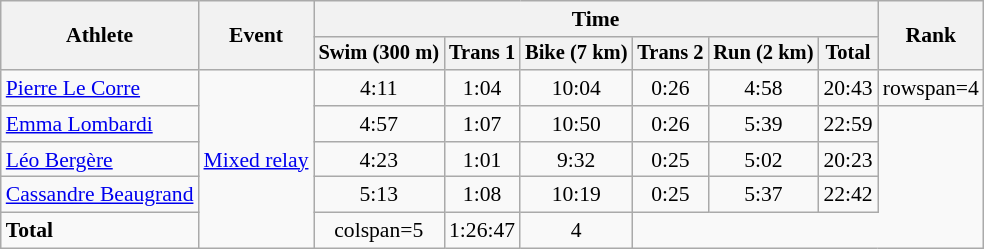<table class="wikitable" style="font-size:90%;text-align:center;">
<tr>
<th rowspan=2>Athlete</th>
<th rowspan=2>Event</th>
<th colspan=6>Time</th>
<th rowspan=2>Rank</th>
</tr>
<tr style="font-size:95%">
<th>Swim (300 m)</th>
<th>Trans 1</th>
<th>Bike (7 km)</th>
<th>Trans 2</th>
<th>Run (2 km)</th>
<th>Total</th>
</tr>
<tr>
<td align=left><a href='#'>Pierre Le Corre</a></td>
<td align=left rowspan=5><a href='#'>Mixed relay</a></td>
<td>4:11</td>
<td>1:04</td>
<td>10:04</td>
<td>0:26</td>
<td>4:58</td>
<td>20:43</td>
<td>rowspan=4 </td>
</tr>
<tr>
<td align=left><a href='#'>Emma Lombardi</a></td>
<td>4:57</td>
<td>1:07</td>
<td>10:50</td>
<td>0:26</td>
<td>5:39</td>
<td>22:59</td>
</tr>
<tr>
<td align=left><a href='#'>Léo Bergère</a></td>
<td>4:23</td>
<td>1:01</td>
<td>9:32</td>
<td>0:25</td>
<td>5:02</td>
<td>20:23</td>
</tr>
<tr>
<td align=left><a href='#'>Cassandre Beaugrand</a></td>
<td>5:13</td>
<td>1:08</td>
<td>10:19</td>
<td>0:25</td>
<td>5:37</td>
<td>22:42</td>
</tr>
<tr align=center>
<td align=left><strong>Total</strong></td>
<td>colspan=5 </td>
<td>1:26:47</td>
<td>4</td>
</tr>
</table>
